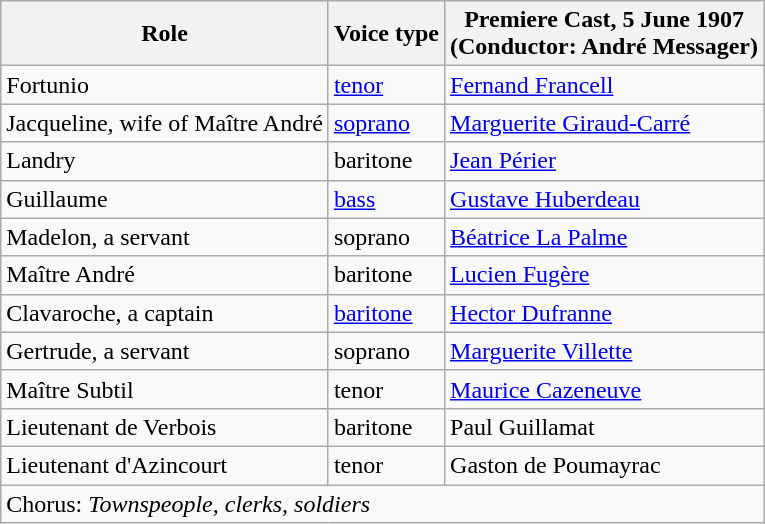<table class="wikitable">
<tr>
<th>Role</th>
<th>Voice type</th>
<th>Premiere Cast, 5 June 1907<br>(Conductor: André Messager)</th>
</tr>
<tr>
<td>Fortunio</td>
<td><a href='#'>tenor</a></td>
<td><a href='#'>Fernand Francell</a></td>
</tr>
<tr>
<td>Jacqueline, wife of Maître André</td>
<td><a href='#'>soprano</a></td>
<td><a href='#'>Marguerite Giraud-Carré</a></td>
</tr>
<tr>
<td>Landry</td>
<td>baritone</td>
<td><a href='#'>Jean Périer</a></td>
</tr>
<tr>
<td>Guillaume</td>
<td><a href='#'>bass</a></td>
<td><a href='#'>Gustave Huberdeau</a></td>
</tr>
<tr>
<td>Madelon, a servant</td>
<td>soprano</td>
<td><a href='#'>Béatrice La Palme</a></td>
</tr>
<tr>
<td>Maître André</td>
<td>baritone</td>
<td><a href='#'>Lucien Fugère</a></td>
</tr>
<tr>
<td>Clavaroche, a captain</td>
<td><a href='#'>baritone</a></td>
<td><a href='#'>Hector Dufranne</a></td>
</tr>
<tr>
<td>Gertrude, a servant</td>
<td>soprano</td>
<td><a href='#'>Marguerite Villette</a></td>
</tr>
<tr>
<td>Maître Subtil</td>
<td>tenor</td>
<td><a href='#'>Maurice Cazeneuve</a></td>
</tr>
<tr>
<td>Lieutenant de Verbois</td>
<td>baritone</td>
<td>Paul Guillamat</td>
</tr>
<tr>
<td>Lieutenant d'Azincourt</td>
<td>tenor</td>
<td>Gaston de Poumayrac</td>
</tr>
<tr>
<td colspan="3">Chorus: <em>Townspeople, clerks, soldiers</em></td>
</tr>
</table>
